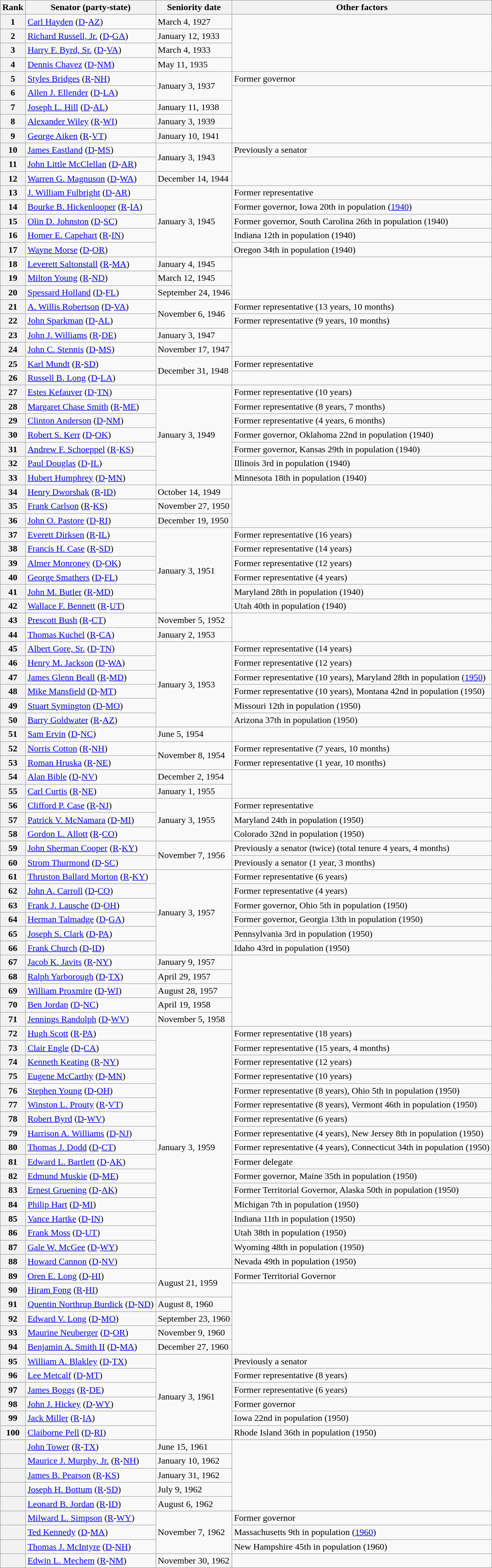<table class=wikitable>
<tr valign=bottom>
<th>Rank</th>
<th>Senator (party-state)</th>
<th>Seniority date</th>
<th>Other factors</th>
</tr>
<tr>
<th>1</th>
<td><a href='#'>Carl Hayden</a> (<a href='#'>D</a>-<a href='#'>AZ</a>)</td>
<td>March 4, 1927</td>
<td rowspan=4></td>
</tr>
<tr>
<th>2</th>
<td><a href='#'>Richard Russell, Jr.</a> (<a href='#'>D</a>-<a href='#'>GA</a>)</td>
<td>January 12, 1933</td>
</tr>
<tr>
<th>3</th>
<td><a href='#'>Harry F. Byrd, Sr.</a> (<a href='#'>D</a>-<a href='#'>VA</a>)</td>
<td>March 4, 1933</td>
</tr>
<tr>
<th>4</th>
<td><a href='#'>Dennis Chavez</a> (<a href='#'>D</a>-<a href='#'>NM</a>)</td>
<td>May 11, 1935</td>
</tr>
<tr>
<th>5</th>
<td><a href='#'>Styles Bridges</a> (<a href='#'>R</a>-<a href='#'>NH</a>)</td>
<td rowspan= 2>January 3, 1937</td>
<td>Former governor</td>
</tr>
<tr>
<th>6</th>
<td><a href='#'>Allen J. Ellender</a> (<a href='#'>D</a>-<a href='#'>LA</a>)</td>
<td rowspan=4></td>
</tr>
<tr>
<th>7</th>
<td><a href='#'>Joseph L. Hill</a> (<a href='#'>D</a>-<a href='#'>AL</a>)</td>
<td>January 11, 1938</td>
</tr>
<tr>
<th>8</th>
<td><a href='#'>Alexander Wiley</a> (<a href='#'>R</a>-<a href='#'>WI</a>)</td>
<td>January 3, 1939</td>
</tr>
<tr>
<th>9</th>
<td><a href='#'>George Aiken</a> (<a href='#'>R</a>-<a href='#'>VT</a>)</td>
<td>January 10, 1941</td>
</tr>
<tr>
<th>10</th>
<td><a href='#'>James Eastland</a> (<a href='#'>D</a>-<a href='#'>MS</a>)</td>
<td rowspan= 2>January 3, 1943</td>
<td>Previously a senator</td>
</tr>
<tr>
<th>11</th>
<td><a href='#'>John Little McClellan</a> (<a href='#'>D</a>-<a href='#'>AR</a>)</td>
<td rowspan=2></td>
</tr>
<tr>
<th>12</th>
<td><a href='#'>Warren G. Magnuson</a> (<a href='#'>D</a>-<a href='#'>WA</a>)</td>
<td>December 14, 1944</td>
</tr>
<tr>
<th>13</th>
<td><a href='#'>J. William Fulbright</a> (<a href='#'>D</a>-<a href='#'>AR</a>)</td>
<td rowspan= 5>January 3, 1945</td>
<td>Former representative</td>
</tr>
<tr>
<th>14</th>
<td><a href='#'>Bourke B. Hickenlooper</a> (<a href='#'>R</a>-<a href='#'>IA</a>)</td>
<td>Former governor, Iowa 20th in population (<a href='#'>1940</a>)</td>
</tr>
<tr>
<th>15</th>
<td><a href='#'>Olin D. Johnston</a> (<a href='#'>D</a>-<a href='#'>SC</a>)</td>
<td>Former governor, South Carolina 26th in population (1940)</td>
</tr>
<tr>
<th>16</th>
<td><a href='#'>Homer E. Capehart</a> (<a href='#'>R</a>-<a href='#'>IN</a>)</td>
<td>Indiana 12th in population (1940)</td>
</tr>
<tr>
<th>17</th>
<td><a href='#'>Wayne Morse</a> (<a href='#'>D</a>-<a href='#'>OR</a>)</td>
<td>Oregon 34th in population (1940)</td>
</tr>
<tr>
<th>18</th>
<td><a href='#'>Leverett Saltonstall</a> (<a href='#'>R</a>-<a href='#'>MA</a>)</td>
<td>January 4, 1945</td>
<td rowspan=3></td>
</tr>
<tr>
<th>19</th>
<td><a href='#'>Milton Young</a> (<a href='#'>R</a>-<a href='#'>ND</a>)</td>
<td>March 12, 1945</td>
</tr>
<tr>
<th>20</th>
<td><a href='#'>Spessard Holland</a> (<a href='#'>D</a>-<a href='#'>FL</a>)</td>
<td>September 24, 1946</td>
</tr>
<tr>
<th>21</th>
<td><a href='#'>A. Willis Robertson</a> (<a href='#'>D</a>-<a href='#'>VA</a>)</td>
<td rowspan= 2>November 6, 1946</td>
<td>Former representative (13 years, 10 months)</td>
</tr>
<tr>
<th>22</th>
<td><a href='#'>John Sparkman</a> (<a href='#'>D</a>-<a href='#'>AL</a>)</td>
<td>Former representative (9 years, 10 months)</td>
</tr>
<tr>
<th>23</th>
<td><a href='#'>John J. Williams</a> (<a href='#'>R</a>-<a href='#'>DE</a>)</td>
<td>January 3, 1947</td>
<td rowspan=2></td>
</tr>
<tr>
<th>24</th>
<td><a href='#'>John C. Stennis</a> (<a href='#'>D</a>-<a href='#'>MS</a>)</td>
<td>November 17, 1947</td>
</tr>
<tr>
<th>25</th>
<td><a href='#'>Karl Mundt</a> (<a href='#'>R</a>-<a href='#'>SD</a>)</td>
<td rowspan= 2>December 31, 1948</td>
<td>Former representative</td>
</tr>
<tr>
<th>26</th>
<td><a href='#'>Russell B. Long</a> (<a href='#'>D</a>-<a href='#'>LA</a>)</td>
<td></td>
</tr>
<tr>
<th>27</th>
<td><a href='#'>Estes Kefauver</a> (<a href='#'>D</a>-<a href='#'>TN</a>)</td>
<td rowspan= 7>January 3, 1949</td>
<td>Former representative (10 years)</td>
</tr>
<tr>
<th>28</th>
<td><a href='#'>Margaret Chase Smith</a> (<a href='#'>R</a>-<a href='#'>ME</a>)</td>
<td>Former representative (8 years, 7 months)</td>
</tr>
<tr>
<th>29</th>
<td><a href='#'>Clinton Anderson</a> (<a href='#'>D</a>-<a href='#'>NM</a>)</td>
<td>Former representative (4 years, 6 months)</td>
</tr>
<tr>
<th>30</th>
<td><a href='#'>Robert S. Kerr</a> (<a href='#'>D</a>-<a href='#'>OK</a>)</td>
<td>Former governor, Oklahoma 22nd in population (1940)</td>
</tr>
<tr>
<th>31</th>
<td><a href='#'>Andrew F. Schoeppel</a> (<a href='#'>R</a>-<a href='#'>KS</a>)</td>
<td>Former governor, Kansas 29th in population (1940)</td>
</tr>
<tr>
<th>32</th>
<td><a href='#'>Paul Douglas</a> (<a href='#'>D</a>-<a href='#'>IL</a>)</td>
<td>Illinois 3rd in population (1940)</td>
</tr>
<tr>
<th>33</th>
<td><a href='#'>Hubert Humphrey</a> (<a href='#'>D</a>-<a href='#'>MN</a>)</td>
<td>Minnesota 18th in population (1940)</td>
</tr>
<tr>
<th>34</th>
<td><a href='#'>Henry Dworshak</a> (<a href='#'>R</a>-<a href='#'>ID</a>)</td>
<td>October 14, 1949</td>
<td rowspan=3></td>
</tr>
<tr>
<th>35</th>
<td><a href='#'>Frank Carlson</a> (<a href='#'>R</a>-<a href='#'>KS</a>)</td>
<td>November 27, 1950</td>
</tr>
<tr>
<th>36</th>
<td><a href='#'>John O. Pastore</a> (<a href='#'>D</a>-<a href='#'>RI</a>)</td>
<td>December 19, 1950</td>
</tr>
<tr>
<th>37</th>
<td><a href='#'>Everett Dirksen</a> (<a href='#'>R</a>-<a href='#'>IL</a>)</td>
<td rowspan= 6>January 3, 1951</td>
<td>Former representative (16 years)</td>
</tr>
<tr>
<th>38</th>
<td><a href='#'>Francis H. Case</a> (<a href='#'>R</a>-<a href='#'>SD</a>)</td>
<td>Former representative (14 years)</td>
</tr>
<tr>
<th>39</th>
<td><a href='#'>Almer Monroney</a> (<a href='#'>D</a>-<a href='#'>OK</a>)</td>
<td>Former representative (12 years)</td>
</tr>
<tr>
<th>40</th>
<td><a href='#'>George Smathers</a> (<a href='#'>D</a>-<a href='#'>FL</a>)</td>
<td>Former representative (4 years)</td>
</tr>
<tr>
<th>41</th>
<td><a href='#'>John M. Butler</a> (<a href='#'>R</a>-<a href='#'>MD</a>)</td>
<td>Maryland 28th in population (1940)</td>
</tr>
<tr>
<th>42</th>
<td><a href='#'>Wallace F. Bennett</a> (<a href='#'>R</a>-<a href='#'>UT</a>)</td>
<td>Utah 40th in population (1940)</td>
</tr>
<tr>
<th>43</th>
<td><a href='#'>Prescott Bush</a> (<a href='#'>R</a>-<a href='#'>CT</a>)</td>
<td>November 5, 1952</td>
<td rowspan=2></td>
</tr>
<tr>
<th>44</th>
<td><a href='#'>Thomas Kuchel</a> (<a href='#'>R</a>-<a href='#'>CA</a>)</td>
<td>January 2, 1953</td>
</tr>
<tr>
<th>45</th>
<td><a href='#'>Albert Gore, Sr.</a> (<a href='#'>D</a>-<a href='#'>TN</a>)</td>
<td rowspan= 6>January 3, 1953</td>
<td>Former representative (14 years)</td>
</tr>
<tr>
<th>46</th>
<td><a href='#'>Henry M. Jackson</a> (<a href='#'>D</a>-<a href='#'>WA</a>)</td>
<td>Former representative (12 years)</td>
</tr>
<tr>
<th>47</th>
<td><a href='#'>James Glenn Beall</a> (<a href='#'>R</a>-<a href='#'>MD</a>)</td>
<td>Former representative (10 years), Maryland 28th in population (<a href='#'>1950</a>)</td>
</tr>
<tr>
<th>48</th>
<td><a href='#'>Mike Mansfield</a> (<a href='#'>D</a>-<a href='#'>MT</a>)</td>
<td>Former representative (10 years), Montana 42nd in population (1950)</td>
</tr>
<tr>
<th>49</th>
<td><a href='#'>Stuart Symington</a> (<a href='#'>D</a>-<a href='#'>MO</a>)</td>
<td>Missouri 12th in population (1950)</td>
</tr>
<tr>
<th>50</th>
<td><a href='#'>Barry Goldwater</a> (<a href='#'>R</a>-<a href='#'>AZ</a>)</td>
<td>Arizona 37th in population (1950)</td>
</tr>
<tr>
<th>51</th>
<td><a href='#'>Sam Ervin</a> (<a href='#'>D</a>-<a href='#'>NC</a>)</td>
<td>June 5, 1954</td>
<td></td>
</tr>
<tr>
<th>52</th>
<td><a href='#'>Norris Cotton</a> (<a href='#'>R</a>-<a href='#'>NH</a>)</td>
<td rowspan= 2>November 8, 1954</td>
<td>Former representative (7 years, 10 months)</td>
</tr>
<tr>
<th>53</th>
<td><a href='#'>Roman Hruska</a> (<a href='#'>R</a>-<a href='#'>NE</a>)</td>
<td>Former representative (1 year, 10 months)</td>
</tr>
<tr>
<th>54</th>
<td><a href='#'>Alan Bible</a> (<a href='#'>D</a>-<a href='#'>NV</a>)</td>
<td>December 2, 1954</td>
<td rowspan=2></td>
</tr>
<tr>
<th>55</th>
<td><a href='#'>Carl Curtis</a> (<a href='#'>R</a>-<a href='#'>NE</a>)</td>
<td>January 1, 1955</td>
</tr>
<tr>
<th>56</th>
<td><a href='#'>Clifford P. Case</a> (<a href='#'>R</a>-<a href='#'>NJ</a>)</td>
<td rowspan= 3>January 3, 1955</td>
<td>Former representative</td>
</tr>
<tr>
<th>57</th>
<td><a href='#'>Patrick V. McNamara</a> (<a href='#'>D</a>-<a href='#'>MI</a>)</td>
<td>Maryland 24th in population (1950)</td>
</tr>
<tr>
<th>58</th>
<td><a href='#'>Gordon L. Allott</a> (<a href='#'>R</a>-<a href='#'>CO</a>)</td>
<td>Colorado 32nd in population (1950)</td>
</tr>
<tr>
<th>59</th>
<td><a href='#'>John Sherman Cooper</a> (<a href='#'>R</a>-<a href='#'>KY</a>)</td>
<td rowspan= 2>November 7, 1956</td>
<td>Previously a senator (twice) (total tenure 4 years, 4 months)</td>
</tr>
<tr>
<th>60</th>
<td><a href='#'>Strom Thurmond</a> (<a href='#'>D</a>-<a href='#'>SC</a>)</td>
<td>Previously a senator (1 year, 3 months)</td>
</tr>
<tr>
<th>61</th>
<td><a href='#'>Thruston Ballard Morton</a> (<a href='#'>R</a>-<a href='#'>KY</a>)</td>
<td rowspan= 6>January 3, 1957</td>
<td>Former representative (6 years)</td>
</tr>
<tr>
<th>62</th>
<td><a href='#'>John A. Carroll</a> (<a href='#'>D</a>-<a href='#'>CO</a>)</td>
<td>Former representative (4 years)</td>
</tr>
<tr>
<th>63</th>
<td><a href='#'>Frank J. Lausche</a> (<a href='#'>D</a>-<a href='#'>OH</a>)</td>
<td>Former governor, Ohio 5th in population (1950)</td>
</tr>
<tr>
<th>64</th>
<td><a href='#'>Herman Talmadge</a> (<a href='#'>D</a>-<a href='#'>GA</a>)</td>
<td>Former governor, Georgia 13th in population (1950)</td>
</tr>
<tr>
<th>65</th>
<td><a href='#'>Joseph S. Clark</a> (<a href='#'>D</a>-<a href='#'>PA</a>)</td>
<td>Pennsylvania 3rd in population (1950)</td>
</tr>
<tr>
<th>66</th>
<td><a href='#'>Frank Church</a> (<a href='#'>D</a>-<a href='#'>ID</a>)</td>
<td>Idaho 43rd in population (1950)</td>
</tr>
<tr>
<th>67</th>
<td><a href='#'>Jacob K. Javits</a> (<a href='#'>R</a>-<a href='#'>NY</a>)</td>
<td>January 9, 1957</td>
<td rowspan=5></td>
</tr>
<tr>
<th>68</th>
<td><a href='#'>Ralph Yarborough</a> (<a href='#'>D</a>-<a href='#'>TX</a>)</td>
<td>April 29, 1957</td>
</tr>
<tr>
<th>69</th>
<td><a href='#'>William Proxmire</a> (<a href='#'>D</a>-<a href='#'>WI</a>)</td>
<td>August 28, 1957</td>
</tr>
<tr>
<th>70</th>
<td><a href='#'>Ben Jordan</a> (<a href='#'>D</a>-<a href='#'>NC</a>)</td>
<td>April 19, 1958</td>
</tr>
<tr>
<th>71</th>
<td><a href='#'>Jennings Randolph</a> (<a href='#'>D</a>-<a href='#'>WV</a>)</td>
<td>November 5, 1958</td>
</tr>
<tr>
<th>72</th>
<td><a href='#'>Hugh Scott</a> (<a href='#'>R</a>-<a href='#'>PA</a>)</td>
<td rowspan= 17>January 3, 1959</td>
<td>Former representative (18 years)</td>
</tr>
<tr>
<th>73</th>
<td><a href='#'>Clair Engle</a> (<a href='#'>D</a>-<a href='#'>CA</a>)</td>
<td>Former representative (15 years, 4 months)</td>
</tr>
<tr>
<th>74</th>
<td><a href='#'>Kenneth Keating</a> (<a href='#'>R</a>-<a href='#'>NY</a>)</td>
<td>Former representative (12 years)</td>
</tr>
<tr>
<th>75</th>
<td><a href='#'>Eugene McCarthy</a> (<a href='#'>D</a>-<a href='#'>MN</a>)</td>
<td>Former representative (10 years)</td>
</tr>
<tr>
<th>76</th>
<td><a href='#'>Stephen Young</a> (<a href='#'>D</a>-<a href='#'>OH</a>)</td>
<td>Former representative (8 years), Ohio 5th in population (1950)</td>
</tr>
<tr>
<th>77</th>
<td><a href='#'>Winston L. Prouty</a> (<a href='#'>R</a>-<a href='#'>VT</a>)</td>
<td>Former representative (8 years), Vermont 46th in population (1950)</td>
</tr>
<tr>
<th>78</th>
<td><a href='#'>Robert Byrd</a> (<a href='#'>D</a>-<a href='#'>WV</a>)</td>
<td>Former representative (6 years)</td>
</tr>
<tr>
<th>79</th>
<td><a href='#'>Harrison A. Williams</a> (<a href='#'>D</a>-<a href='#'>NJ</a>)</td>
<td>Former representative (4 years), New Jersey 8th in population (1950)</td>
</tr>
<tr>
<th>80</th>
<td><a href='#'>Thomas J. Dodd</a> (<a href='#'>D</a>-<a href='#'>CT</a>)</td>
<td>Former representative (4 years), Connecticut 34th in population (1950)</td>
</tr>
<tr>
<th>81</th>
<td><a href='#'>Edward L. Bartlett</a> (<a href='#'>D</a>-<a href='#'>AK</a>)</td>
<td>Former delegate</td>
</tr>
<tr>
<th>82</th>
<td><a href='#'>Edmund Muskie</a> (<a href='#'>D</a>-<a href='#'>ME</a>)</td>
<td>Former governor, Maine 35th in population (1950)</td>
</tr>
<tr>
<th>83</th>
<td><a href='#'>Ernest Gruening</a> (<a href='#'>D</a>-<a href='#'>AK</a>)</td>
<td>Former Territorial Governor, Alaska 50th in population (1950)</td>
</tr>
<tr>
<th>84</th>
<td><a href='#'>Philip Hart</a> (<a href='#'>D</a>-<a href='#'>MI</a>)</td>
<td>Michigan 7th in population (1950)</td>
</tr>
<tr>
<th>85</th>
<td><a href='#'>Vance Hartke</a> (<a href='#'>D</a>-<a href='#'>IN</a>)</td>
<td>Indiana 11th in population (1950)</td>
</tr>
<tr>
<th>86</th>
<td><a href='#'>Frank Moss</a> (<a href='#'>D</a>-<a href='#'>UT</a>)</td>
<td>Utah 38th in population (1950)</td>
</tr>
<tr>
<th>87</th>
<td><a href='#'>Gale W. McGee</a> (<a href='#'>D</a>-<a href='#'>WY</a>)</td>
<td>Wyoming 48th in population (1950)</td>
</tr>
<tr>
<th>88</th>
<td><a href='#'>Howard Cannon</a> (<a href='#'>D</a>-<a href='#'>NV</a>)</td>
<td>Nevada 49th in population (1950)</td>
</tr>
<tr>
<th>89</th>
<td><a href='#'>Oren E. Long</a> (<a href='#'>D</a>-<a href='#'>HI</a>)</td>
<td rowspan= 2>August 21, 1959</td>
<td>Former Territorial Governor</td>
</tr>
<tr>
<th>90</th>
<td><a href='#'>Hiram Fong</a> (<a href='#'>R</a>-<a href='#'>HI</a>)</td>
<td rowspan=5></td>
</tr>
<tr>
<th>91</th>
<td><a href='#'>Quentin Northrup Burdick</a> (<a href='#'>D</a>-<a href='#'>ND</a>)</td>
<td>August 8, 1960</td>
</tr>
<tr>
<th>92</th>
<td><a href='#'>Edward V. Long</a> (<a href='#'>D</a>-<a href='#'>MO</a>)</td>
<td>September 23, 1960</td>
</tr>
<tr>
<th>93</th>
<td><a href='#'>Maurine Neuberger</a> (<a href='#'>D</a>-<a href='#'>OR</a>)</td>
<td>November 9, 1960</td>
</tr>
<tr>
<th>94</th>
<td><a href='#'>Benjamin A. Smith II</a> (<a href='#'>D</a>-<a href='#'>MA</a>)</td>
<td>December 27, 1960</td>
</tr>
<tr>
<th>95</th>
<td><a href='#'>William A. Blakley</a> (<a href='#'>D</a>-<a href='#'>TX</a>)</td>
<td rowspan= 6>January 3, 1961</td>
<td>Previously a senator</td>
</tr>
<tr>
<th>96</th>
<td><a href='#'>Lee Metcalf</a> (<a href='#'>D</a>-<a href='#'>MT</a>)</td>
<td>Former representative (8 years)</td>
</tr>
<tr>
<th>97</th>
<td><a href='#'>James Boggs</a> (<a href='#'>R</a>-<a href='#'>DE</a>)</td>
<td>Former representative (6 years)</td>
</tr>
<tr>
<th>98</th>
<td><a href='#'>John J. Hickey</a> (<a href='#'>D</a>-<a href='#'>WY</a>)</td>
<td>Former governor</td>
</tr>
<tr>
<th>99</th>
<td><a href='#'>Jack Miller</a> (<a href='#'>R</a>-<a href='#'>IA</a>)</td>
<td>Iowa 22nd in population (1950)</td>
</tr>
<tr>
<th>100</th>
<td><a href='#'>Claiborne Pell</a> (<a href='#'>D</a>-<a href='#'>RI</a>)</td>
<td>Rhode Island 36th in population (1950)</td>
</tr>
<tr>
<th></th>
<td><a href='#'>John Tower</a> (<a href='#'>R</a>-<a href='#'>TX</a>)</td>
<td>June 15, 1961</td>
<td rowspan=5></td>
</tr>
<tr>
<th></th>
<td><a href='#'>Maurice J. Murphy, Jr.</a> (<a href='#'>R</a>-<a href='#'>NH</a>)</td>
<td>January 10, 1962</td>
</tr>
<tr>
<th></th>
<td><a href='#'>James B. Pearson</a> (<a href='#'>R</a>-<a href='#'>KS</a>)</td>
<td>January 31, 1962</td>
</tr>
<tr>
<th></th>
<td><a href='#'>Joseph H. Bottum</a> (<a href='#'>R</a>-<a href='#'>SD</a>)</td>
<td>July 9, 1962</td>
</tr>
<tr>
<th></th>
<td><a href='#'>Leonard B. Jordan</a> (<a href='#'>R</a>-<a href='#'>ID</a>)</td>
<td>August 6, 1962</td>
</tr>
<tr>
<th></th>
<td><a href='#'>Milward L. Simpson</a> (<a href='#'>R</a>-<a href='#'>WY</a>)</td>
<td rowspan= 3>November 7, 1962</td>
<td>Former governor</td>
</tr>
<tr>
<th></th>
<td><a href='#'>Ted Kennedy</a> (<a href='#'>D</a>-<a href='#'>MA</a>)</td>
<td>Massachusetts 9th in population (<a href='#'>1960</a>)</td>
</tr>
<tr>
<th></th>
<td><a href='#'>Thomas J. McIntyre</a> (<a href='#'>D</a>-<a href='#'>NH</a>)</td>
<td>New Hampshire 45th in population (1960)</td>
</tr>
<tr>
<th></th>
<td><a href='#'>Edwin L. Mechem</a> (<a href='#'>R</a>-<a href='#'>NM</a>)</td>
<td>November 30, 1962</td>
<td></td>
</tr>
</table>
